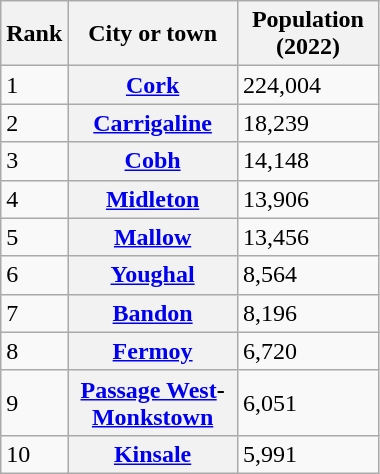<table class="wikitable floatright plainrowheaders" style="max-width:20%;">
<tr>
<th scope="col">Rank</th>
<th scope="col">City or town</th>
<th scope="col">Population (2022)</th>
</tr>
<tr>
<td>1</td>
<th scope="row"><a href='#'>Cork</a></th>
<td>224,004</td>
</tr>
<tr>
<td>2</td>
<th scope="row"><a href='#'>Carrigaline</a></th>
<td>18,239</td>
</tr>
<tr>
<td>3</td>
<th scope="row"><a href='#'>Cobh</a></th>
<td>14,148</td>
</tr>
<tr>
<td>4</td>
<th scope="row"><a href='#'>Midleton</a></th>
<td>13,906</td>
</tr>
<tr>
<td>5</td>
<th scope="row"><a href='#'>Mallow</a></th>
<td>13,456</td>
</tr>
<tr>
<td>6</td>
<th scope="row"><a href='#'>Youghal</a></th>
<td>8,564</td>
</tr>
<tr>
<td>7</td>
<th scope="row"><a href='#'>Bandon</a></th>
<td>8,196</td>
</tr>
<tr>
<td>8</td>
<th scope="row"><a href='#'>Fermoy</a></th>
<td>6,720</td>
</tr>
<tr>
<td>9</td>
<th scope="row"><a href='#'>Passage West</a>-<a href='#'>Monkstown</a></th>
<td>6,051</td>
</tr>
<tr>
<td>10</td>
<th scope="row"><a href='#'>Kinsale</a></th>
<td>5,991</td>
</tr>
</table>
